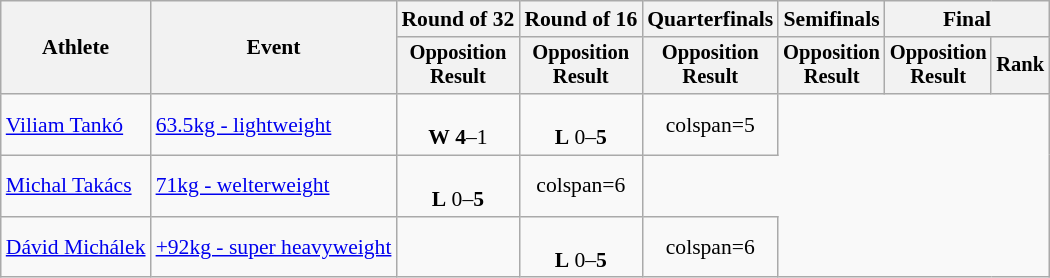<table class="wikitable" style="font-size:90%">
<tr>
<th rowspan="2">Athlete</th>
<th rowspan="2">Event</th>
<th>Round of 32</th>
<th>Round of 16</th>
<th>Quarterfinals</th>
<th>Semifinals</th>
<th colspan=2>Final</th>
</tr>
<tr style="font-size:95%">
<th>Opposition<br>Result</th>
<th>Opposition<br>Result</th>
<th>Opposition<br>Result</th>
<th>Opposition<br>Result</th>
<th>Opposition<br>Result</th>
<th>Rank</th>
</tr>
<tr align=center>
<td align=left><a href='#'>Viliam Tankó</a></td>
<td align=left><a href='#'>63.5kg - lightweight</a></td>
<td><br> <strong>W</strong> <strong>4</strong>–1</td>
<td><br> <strong>L</strong> 0–<strong>5</strong></td>
<td>colspan=5 </td>
</tr>
<tr align=center>
<td align=left><a href='#'>Michal Takács</a></td>
<td align=left><a href='#'>71kg - welterweight</a></td>
<td><br> <strong>L</strong> 0–<strong>5</strong></td>
<td>colspan=6 </td>
</tr>
<tr align=center>
<td align=left><a href='#'>Dávid Michálek</a></td>
<td align=left><a href='#'>+92kg - super heavyweight</a></td>
<td></td>
<td><br> <strong>L</strong> 0–<strong>5</strong></td>
<td>colspan=6 </td>
</tr>
</table>
